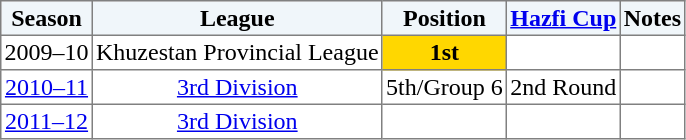<table border="1" cellpadding="2" style="border-collapse:collapse; text-align:center; font-size:normal;">
<tr style="background:#f0f6fa;">
<th>Season</th>
<th>League</th>
<th>Position</th>
<th><a href='#'>Hazfi Cup</a></th>
<th>Notes</th>
</tr>
<tr>
<td>2009–10</td>
<td>Khuzestan Provincial League</td>
<td bgcolor=gold><strong>1st</strong></td>
<td></td>
<td></td>
</tr>
<tr>
<td><a href='#'>2010–11</a></td>
<td><a href='#'>3rd Division</a></td>
<td>5th/Group 6</td>
<td>2nd Round</td>
<td></td>
</tr>
<tr>
<td><a href='#'>2011–12</a></td>
<td><a href='#'>3rd Division</a></td>
<td></td>
<td></td>
<td></td>
</tr>
</table>
